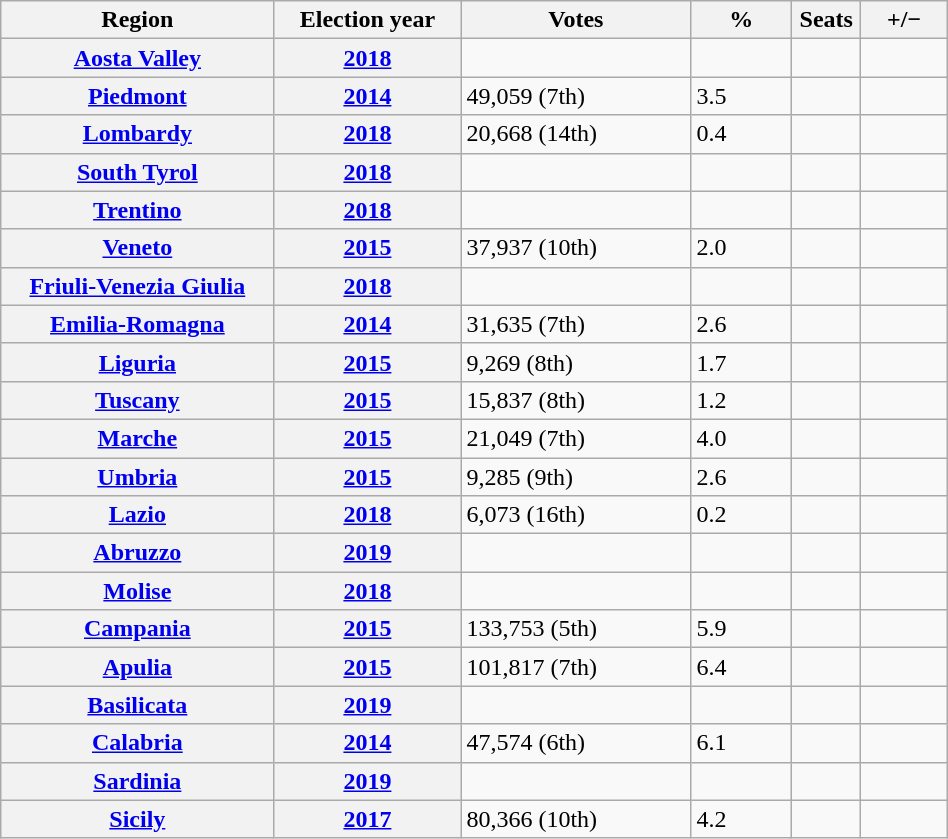<table class="wikitable" style="width:50%; border:1px #aaf solid;">
<tr>
<th style="width:19%;">Region</th>
<th style="width:13%;">Election year</th>
<th style="width:16%;">Votes</th>
<th width=7%>%</th>
<th width=1%>Seats</th>
<th width=6%>+/−</th>
</tr>
<tr>
<th><a href='#'>Aosta Valley</a></th>
<th><a href='#'>2018</a></th>
<td></td>
<td></td>
<td></td>
<td></td>
</tr>
<tr>
<th><a href='#'>Piedmont</a></th>
<th><a href='#'>2014</a></th>
<td>49,059 (7th)</td>
<td>3.5</td>
<td></td>
<td></td>
</tr>
<tr>
<th><a href='#'>Lombardy</a></th>
<th><a href='#'>2018</a></th>
<td>20,668 (14th)</td>
<td>0.4</td>
<td></td>
<td></td>
</tr>
<tr>
<th><a href='#'>South Tyrol</a></th>
<th><a href='#'>2018</a></th>
<td></td>
<td></td>
<td></td>
<td></td>
</tr>
<tr>
<th><a href='#'>Trentino</a></th>
<th><a href='#'>2018</a></th>
<td></td>
<td></td>
<td></td>
<td></td>
</tr>
<tr>
<th><a href='#'>Veneto</a></th>
<th><a href='#'>2015</a></th>
<td>37,937 (10th)</td>
<td>2.0</td>
<td></td>
<td></td>
</tr>
<tr>
<th><a href='#'>Friuli-Venezia Giulia</a></th>
<th><a href='#'>2018</a></th>
<td></td>
<td></td>
<td></td>
<td></td>
</tr>
<tr>
<th><a href='#'>Emilia-Romagna</a></th>
<th><a href='#'>2014</a></th>
<td>31,635 (7th)</td>
<td>2.6</td>
<td></td>
<td></td>
</tr>
<tr>
<th><a href='#'>Liguria</a></th>
<th><a href='#'>2015</a></th>
<td>9,269 (8th)</td>
<td>1.7</td>
<td></td>
<td></td>
</tr>
<tr>
<th><a href='#'>Tuscany</a></th>
<th><a href='#'>2015</a></th>
<td>15,837 (8th)</td>
<td>1.2</td>
<td></td>
<td></td>
</tr>
<tr>
<th><a href='#'>Marche</a></th>
<th><a href='#'>2015</a></th>
<td>21,049 (7th)</td>
<td>4.0</td>
<td></td>
<td></td>
</tr>
<tr>
<th><a href='#'>Umbria</a></th>
<th><a href='#'>2015</a></th>
<td>9,285 (9th)</td>
<td>2.6</td>
<td></td>
<td></td>
</tr>
<tr>
<th><a href='#'>Lazio</a></th>
<th><a href='#'>2018</a></th>
<td>6,073	(16th)</td>
<td>0.2</td>
<td></td>
<td></td>
</tr>
<tr>
<th><a href='#'>Abruzzo</a></th>
<th><a href='#'>2019</a></th>
<td></td>
<td></td>
<td></td>
<td></td>
</tr>
<tr>
<th><a href='#'>Molise</a></th>
<th><a href='#'>2018</a></th>
<td></td>
<td></td>
<td></td>
<td></td>
</tr>
<tr>
<th><a href='#'>Campania</a></th>
<th><a href='#'>2015</a></th>
<td>133,753 (5th)</td>
<td>5.9</td>
<td></td>
<td></td>
</tr>
<tr>
<th><a href='#'>Apulia</a></th>
<th><a href='#'>2015</a></th>
<td>101,817 (7th)</td>
<td>6.4</td>
<td></td>
<td></td>
</tr>
<tr>
<th><a href='#'>Basilicata</a></th>
<th><a href='#'>2019</a></th>
<td></td>
<td></td>
<td></td>
<td></td>
</tr>
<tr>
<th><a href='#'>Calabria</a></th>
<th><a href='#'>2014</a></th>
<td>47,574 (6th)</td>
<td>6.1</td>
<td></td>
<td></td>
</tr>
<tr>
<th><a href='#'>Sardinia</a></th>
<th><a href='#'>2019</a></th>
<td></td>
<td></td>
<td></td>
<td></td>
</tr>
<tr>
<th><a href='#'>Sicily</a></th>
<th><a href='#'>2017</a></th>
<td>80,366 (10th)</td>
<td>4.2</td>
<td></td>
<td></td>
</tr>
</table>
